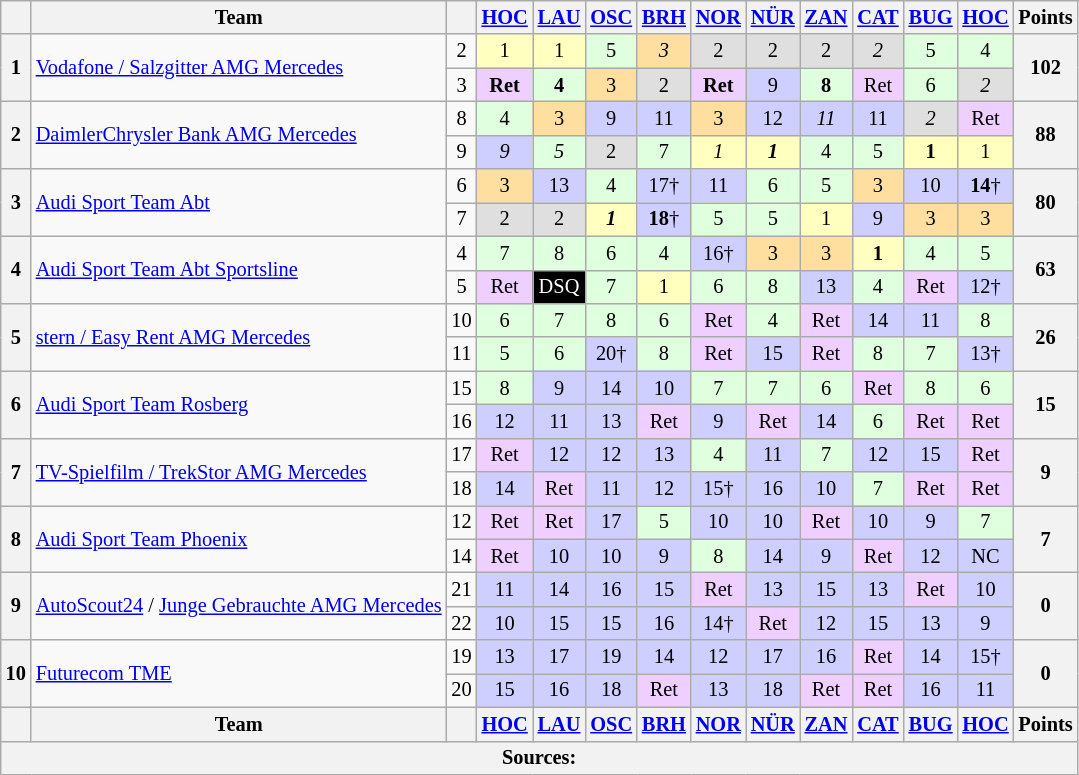<table class="wikitable" style="font-size:85%; text-align:center">
<tr style="background:#f9f9f9" valign="top">
<th valign="middle"></th>
<th valign="middle">Team</th>
<th valign="middle"></th>
<th><a href='#'>HOC</a><br></th>
<th><a href='#'>LAU</a><br></th>
<th><a href='#'>OSC</a><br></th>
<th><a href='#'>BRH</a><br></th>
<th><a href='#'>NOR</a><br></th>
<th><a href='#'>NÜR</a><br></th>
<th><a href='#'>ZAN</a><br></th>
<th><a href='#'>CAT</a><br></th>
<th><a href='#'>BUG</a><br></th>
<th><a href='#'>HOC</a><br></th>
<th valign="middle">Points</th>
</tr>
<tr>
<th rowspan=2>1</th>
<td align="left" rowspan=2><a href='#'>Vodafone / Salzgitter AMG Mercedes</a></td>
<td align="center">2</td>
<td style="background:#ffffbf;">1</td>
<td style="background:#ffffbf;">1</td>
<td style="background:#dfffdf;">5</td>
<td style="background:#ffdf9f;"><em>3</em></td>
<td style="background:#dfdfdf;">2</td>
<td style="background:#dfdfdf;">2</td>
<td style="background:#dfdfdf;">2</td>
<td style="background:#dfdfdf;"><em>2</em></td>
<td style="background:#dfffdf;">5</td>
<td style="background:#dfffdf;">4</td>
<th rowspan=2>102</th>
</tr>
<tr>
<td align="center">3</td>
<td style="background:#efcfff;"><strong>Ret</strong></td>
<td style="background:#dfffdf;"><strong>4</strong></td>
<td style="background:#ffdf9f;">3</td>
<td style="background:#dfdfdf;">2</td>
<td style="background:#efcfff;"><strong>Ret</strong></td>
<td style="background:#cfcfff;">9</td>
<td style="background:#dfffdf;"><strong>8</strong></td>
<td style="background:#efcfff;">Ret</td>
<td style="background:#dfffdf;">6</td>
<td style="background:#dfdfdf;"><em>2</em></td>
</tr>
<tr>
<th rowspan=2>2</th>
<td align="left" rowspan=2><a href='#'>DaimlerChrysler Bank AMG Mercedes</a></td>
<td align="center">8</td>
<td style="background:#dfffdf;">4</td>
<td style="background:#ffdf9f;">3</td>
<td style="background:#cfcfff;">9</td>
<td style="background:#cfcfff;">11</td>
<td style="background:#ffdf9f;">3</td>
<td style="background:#cfcfff;">12</td>
<td style="background:#cfcfff;"><em>11</em></td>
<td style="background:#cfcfff;">11</td>
<td style="background:#dfdfdf;"><em>2</em></td>
<td style="background:#efcfff;">Ret</td>
<th rowspan=2>88</th>
</tr>
<tr>
<td align="center">9</td>
<td style="background:#cfcfff;"><em>9</em></td>
<td style="background:#dfffdf;"><em>5</em></td>
<td style="background:#dfdfdf;">2</td>
<td style="background:#dfffdf;">7</td>
<td style="background:#ffffbf;"><em>1</em></td>
<td style="background:#ffffbf;"><strong><em>1</em></strong></td>
<td style="background:#dfffdf;">4</td>
<td style="background:#dfffdf;">5</td>
<td style="background:#ffffbf;"><strong>1</strong></td>
<td style="background:#ffffbf;">1</td>
</tr>
<tr>
<th rowspan=2>3</th>
<td align="left" rowspan=2><a href='#'>Audi Sport Team Abt</a></td>
<td align="center">6</td>
<td style="background:#ffdf9f;">3</td>
<td style="background:#cfcfff;">13</td>
<td style="background:#dfffdf;">4</td>
<td style="background:#cfcfff;">17†</td>
<td style="background:#cfcfff;">11</td>
<td style="background:#dfffdf;">6</td>
<td style="background:#dfffdf;">5</td>
<td style="background:#ffdf9f;">3</td>
<td style="background:#cfcfff;">10</td>
<td style="background:#cfcfff;"><strong>14</strong>†</td>
<th rowspan=2>80</th>
</tr>
<tr>
<td align="center">7</td>
<td style="background:#dfdfdf;">2</td>
<td style="background:#dfdfdf;">2</td>
<td style="background:#ffffbf;"><strong><em>1</em></strong></td>
<td style="background:#cfcfff;"><strong>18</strong>†</td>
<td style="background:#dfffdf;">5</td>
<td style="background:#dfffdf;">5</td>
<td style="background:#ffffbf;">1</td>
<td style="background:#cfcfff;">9</td>
<td style="background:#ffdf9f;">3</td>
<td style="background:#ffdf9f;">3</td>
</tr>
<tr>
<th rowspan=2>4</th>
<td align="left" rowspan=2><a href='#'>Audi Sport Team Abt Sportsline</a></td>
<td align="center">4</td>
<td style="background:#dfffdf;">7</td>
<td style="background:#dfffdf;">8</td>
<td style="background:#dfffdf;">6</td>
<td style="background:#dfffdf;">4</td>
<td style="background:#cfcfff;">16†</td>
<td style="background:#ffdf9f;">3</td>
<td style="background:#ffdf9f;">3</td>
<td style="background:#ffffbf;"><strong>1</strong></td>
<td style="background:#dfffdf;">4</td>
<td style="background:#dfffdf;">5</td>
<th rowspan=2>63</th>
</tr>
<tr>
<td align="center">5</td>
<td style="background:#efcfff;">Ret</td>
<td style="background:#000000; color:white">DSQ</td>
<td style="background:#dfffdf;">7</td>
<td style="background:#ffffbf;">1</td>
<td style="background:#dfffdf;">6</td>
<td style="background:#dfffdf;">8</td>
<td style="background:#cfcfff;">13</td>
<td style="background:#dfffdf;">4</td>
<td style="background:#efcfff;">Ret</td>
<td style="background:#cfcfff;">12†</td>
</tr>
<tr>
<th rowspan=2>5</th>
<td align="left" rowspan=2><a href='#'>stern / Easy Rent AMG Mercedes</a></td>
<td align="center">10</td>
<td style="background:#dfffdf;">6</td>
<td style="background:#dfffdf;">7</td>
<td style="background:#dfffdf;">8</td>
<td style="background:#dfffdf;">6</td>
<td style="background:#efcfff;">Ret</td>
<td style="background:#dfffdf;">4</td>
<td style="background:#efcfff;">Ret</td>
<td style="background:#cfcfff;">14</td>
<td style="background:#cfcfff;">11</td>
<td style="background:#dfffdf;">8</td>
<th rowspan=2>26</th>
</tr>
<tr>
<td align="center">11</td>
<td style="background:#dfffdf;">5</td>
<td style="background:#dfffdf;">6</td>
<td style="background:#cfcfff;">20†</td>
<td style="background:#dfffdf;">8</td>
<td style="background:#efcfff;">Ret</td>
<td style="background:#cfcfff;">15</td>
<td style="background:#efcfff;">Ret</td>
<td style="background:#dfffdf;">8</td>
<td style="background:#dfffdf;">7</td>
<td style="background:#cfcfff;">13†</td>
</tr>
<tr>
<th rowspan=2>6</th>
<td align="left" rowspan=2><a href='#'>Audi Sport Team Rosberg</a></td>
<td align="center">15</td>
<td style="background:#dfffdf;">8</td>
<td style="background:#cfcfff;">9</td>
<td style="background:#cfcfff;">14</td>
<td style="background:#cfcfff;">10</td>
<td style="background:#dfffdf;">7</td>
<td style="background:#dfffdf;">7</td>
<td style="background:#dfffdf;">6</td>
<td style="background:#efcfff;">Ret</td>
<td style="background:#dfffdf;">8</td>
<td style="background:#dfffdf;">6</td>
<th rowspan=2>15</th>
</tr>
<tr>
<td align="center">16</td>
<td style="background:#cfcfff;">12</td>
<td style="background:#cfcfff;">11</td>
<td style="background:#cfcfff;">13</td>
<td style="background:#efcfff;">Ret</td>
<td style="background:#cfcfff;">9</td>
<td style="background:#efcfff;">Ret</td>
<td style="background:#cfcfff;">14</td>
<td style="background:#dfffdf;">6</td>
<td style="background:#efcfff;">Ret</td>
<td style="background:#efcfff;">Ret</td>
</tr>
<tr>
<th rowspan=2>7</th>
<td align="left" rowspan=2><a href='#'>TV-Spielfilm / TrekStor AMG Mercedes</a></td>
<td align="center">17</td>
<td style="background:#efcfff;">Ret</td>
<td style="background:#cfcfff;">12</td>
<td style="background:#cfcfff;">12</td>
<td style="background:#cfcfff;">13</td>
<td style="background:#dfffdf;">4</td>
<td style="background:#cfcfff;">11</td>
<td style="background:#dfffdf;">7</td>
<td style="background:#cfcfff;">12</td>
<td style="background:#cfcfff;">15</td>
<td style="background:#efcfff;">Ret</td>
<th rowspan=2>9</th>
</tr>
<tr>
<td align="center">18</td>
<td style="background:#cfcfff;">14</td>
<td style="background:#efcfff;">Ret</td>
<td style="background:#cfcfff;">11</td>
<td style="background:#cfcfff;">12</td>
<td style="background:#cfcfff;">15†</td>
<td style="background:#cfcfff;">16</td>
<td style="background:#cfcfff;">10</td>
<td style="background:#dfffdf;">7</td>
<td style="background:#efcfff;">Ret</td>
<td style="background:#efcfff;">Ret</td>
</tr>
<tr>
<th rowspan=2>8</th>
<td align="left" rowspan=2><a href='#'>Audi Sport Team Phoenix</a></td>
<td align="center">12</td>
<td style="background:#efcfff;">Ret</td>
<td style="background:#efcfff;">Ret</td>
<td style="background:#cfcfff;">17</td>
<td style="background:#dfffdf;">5</td>
<td style="background:#cfcfff;">10</td>
<td style="background:#cfcfff;">10</td>
<td style="background:#efcfff;">Ret</td>
<td style="background:#cfcfff;">10</td>
<td style="background:#cfcfff;">9</td>
<td style="background:#dfffdf;">7</td>
<th rowspan=2>7</th>
</tr>
<tr>
<td align="center">14</td>
<td style="background:#efcfff;">Ret</td>
<td style="background:#cfcfff;">10</td>
<td style="background:#cfcfff;">10</td>
<td style="background:#cfcfff;">9</td>
<td style="background:#dfffdf;">8</td>
<td style="background:#cfcfff;">14</td>
<td style="background:#cfcfff;">9</td>
<td style="background:#efcfff;">Ret</td>
<td style="background:#cfcfff;">12</td>
<td style="background:#cfcfff;">NC</td>
</tr>
<tr>
<th rowspan=2>9</th>
<td align="left" rowspan=2><a href='#'>AutoScout24</a> / <a href='#'>Junge Gebrauchte AMG Mercedes</a></td>
<td align="center">21</td>
<td style="background:#cfcfff;">11</td>
<td style="background:#cfcfff;">14</td>
<td style="background:#cfcfff;">16</td>
<td style="background:#cfcfff;">15</td>
<td style="background:#efcfff;">Ret</td>
<td style="background:#cfcfff;">13</td>
<td style="background:#cfcfff;">15</td>
<td style="background:#cfcfff;">13</td>
<td style="background:#efcfff;">Ret</td>
<td style="background:#cfcfff;">10</td>
<th rowspan=2>0</th>
</tr>
<tr>
<td align="center">22</td>
<td style="background:#cfcfff;">10</td>
<td style="background:#cfcfff;">15</td>
<td style="background:#cfcfff;">15</td>
<td style="background:#cfcfff;">16</td>
<td style="background:#cfcfff;">14†</td>
<td style="background:#efcfff;">Ret</td>
<td style="background:#cfcfff;">12</td>
<td style="background:#cfcfff;">15</td>
<td style="background:#cfcfff;">13</td>
<td style="background:#cfcfff;">9</td>
</tr>
<tr>
<th rowspan=2>10</th>
<td align="left" rowspan=2><a href='#'>Futurecom TME</a></td>
<td align="center">19</td>
<td style="background:#cfcfff;">13</td>
<td style="background:#cfcfff;">17</td>
<td style="background:#cfcfff;">19</td>
<td style="background:#cfcfff;">14</td>
<td style="background:#cfcfff;">12</td>
<td style="background:#cfcfff;">17</td>
<td style="background:#cfcfff;">16</td>
<td style="background:#efcfff;">Ret</td>
<td style="background:#cfcfff;">14</td>
<td style="background:#cfcfff;">15†</td>
<th rowspan=2>0</th>
</tr>
<tr>
<td align="center">20</td>
<td style="background:#cfcfff;">15</td>
<td style="background:#cfcfff;">16</td>
<td style="background:#cfcfff;">18</td>
<td style="background:#efcfff;">Ret</td>
<td style="background:#cfcfff;">13</td>
<td style="background:#cfcfff;">18</td>
<td style="background:#efcfff;">Ret</td>
<td style="background:#efcfff;">Ret</td>
<td style="background:#cfcfff;">16</td>
<td style="background:#cfcfff;">11</td>
</tr>
<tr>
<th valign="middle"></th>
<th valign="middle">Team</th>
<th valign="middle"></th>
<th><a href='#'>HOC</a><br></th>
<th><a href='#'>LAU</a><br></th>
<th><a href='#'>OSC</a><br></th>
<th><a href='#'>BRH</a><br></th>
<th><a href='#'>NOR</a><br></th>
<th><a href='#'>NÜR</a><br></th>
<th><a href='#'>ZAN</a><br></th>
<th><a href='#'>CAT</a><br></th>
<th><a href='#'>BUG</a><br></th>
<th><a href='#'>HOC</a><br></th>
<th valign="middle">Points</th>
</tr>
<tr>
<th colspan="14">Sources:</th>
</tr>
</table>
